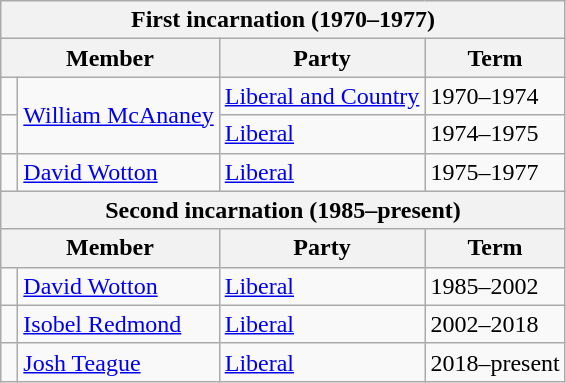<table class="wikitable">
<tr>
<th colspan="4">First incarnation (1970–1977)</th>
</tr>
<tr>
<th colspan="2">Member</th>
<th>Party</th>
<th>Term</th>
</tr>
<tr>
<td> </td>
<td rowspan="2"><a href='#'>William McAnaney</a></td>
<td><a href='#'>Liberal and Country</a></td>
<td>1970–1974</td>
</tr>
<tr>
<td> </td>
<td><a href='#'>Liberal</a></td>
<td>1974–1975</td>
</tr>
<tr>
<td> </td>
<td><a href='#'>David Wotton</a></td>
<td><a href='#'>Liberal</a></td>
<td>1975–1977</td>
</tr>
<tr>
<th colspan="4">Second incarnation (1985–present)</th>
</tr>
<tr>
<th colspan="2">Member</th>
<th>Party</th>
<th>Term</th>
</tr>
<tr>
<td> </td>
<td><a href='#'>David Wotton</a></td>
<td><a href='#'>Liberal</a></td>
<td>1985–2002</td>
</tr>
<tr>
<td> </td>
<td><a href='#'>Isobel Redmond</a></td>
<td><a href='#'>Liberal</a></td>
<td>2002–2018</td>
</tr>
<tr>
<td> </td>
<td><a href='#'>Josh Teague</a></td>
<td><a href='#'>Liberal</a></td>
<td>2018–present</td>
</tr>
</table>
